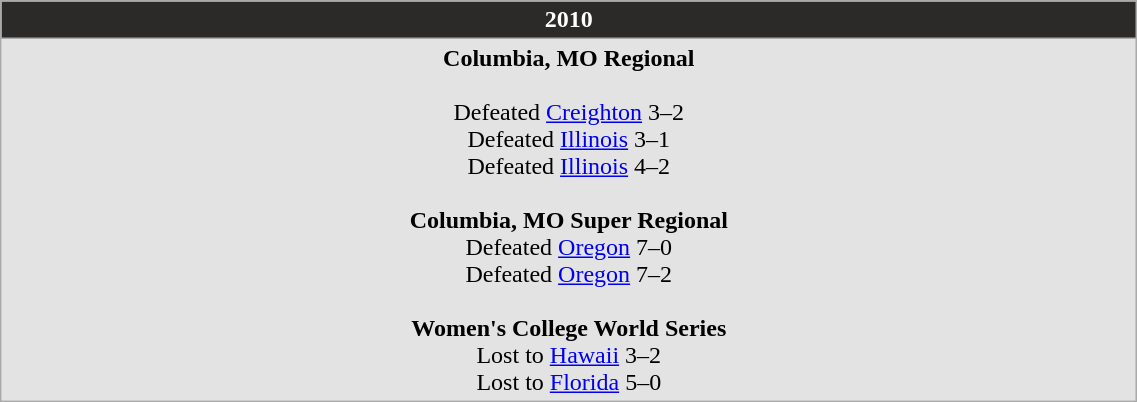<table Class="wikitable" width="60%">
<tr>
<th style="background:#2C2A29; color:white;">2010</th>
</tr>
<tr style="background: #e3e3e3;">
<td align="center"><strong>Columbia, MO Regional</strong><br><br>Defeated <a href='#'>Creighton</a> 3–2<br>
Defeated <a href='#'>Illinois</a> 3–1<br>
Defeated <a href='#'>Illinois</a> 4–2<br><br><strong>Columbia, MO Super Regional</strong><br>
Defeated <a href='#'>Oregon</a> 7–0<br>
Defeated <a href='#'>Oregon</a> 7–2<br><br><strong>Women's College World Series</strong><br>
Lost to <a href='#'>Hawaii</a> 3–2<br>
Lost to <a href='#'>Florida</a> 5–0</td>
</tr>
</table>
